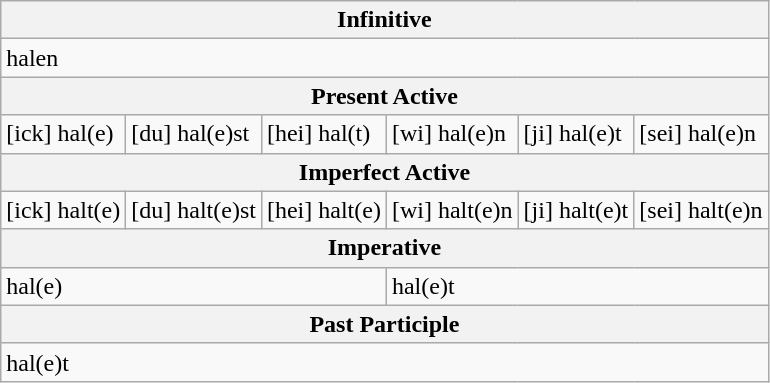<table class="wikitable">
<tr>
<th colspan="6">Infinitive</th>
</tr>
<tr>
<td colspan="6">halen</td>
</tr>
<tr>
<th colspan="6">Present Active</th>
</tr>
<tr>
<td>[ick] hal(e)</td>
<td>[du] hal(e)st</td>
<td>[hei] hal(t)</td>
<td>[wi] hal(e)n</td>
<td>[ji] hal(e)t</td>
<td>[sei] hal(e)n</td>
</tr>
<tr>
<th colspan="6">Imperfect Active</th>
</tr>
<tr>
<td>[ick] halt(e)</td>
<td>[du] halt(e)st</td>
<td>[hei] halt(e)</td>
<td>[wi] halt(e)n</td>
<td>[ji] halt(e)t</td>
<td>[sei] halt(e)n</td>
</tr>
<tr>
<th colspan="6">Imperative</th>
</tr>
<tr>
<td colspan="3">hal(e)</td>
<td colspan="3">hal(e)t</td>
</tr>
<tr>
<th colspan="6">Past Participle</th>
</tr>
<tr>
<td colspan="6">hal(e)t</td>
</tr>
</table>
